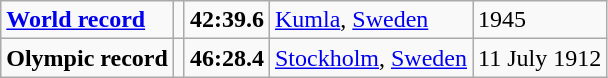<table class="wikitable">
<tr>
<td><strong><a href='#'>World record</a></strong></td>
<td></td>
<td><strong>42:39.6</strong></td>
<td><a href='#'>Kumla</a>, <a href='#'>Sweden</a></td>
<td>1945</td>
</tr>
<tr>
<td><strong>Olympic record</strong></td>
<td></td>
<td><strong>46:28.4</strong></td>
<td><a href='#'>Stockholm</a>, <a href='#'>Sweden</a></td>
<td>11 July 1912</td>
</tr>
</table>
